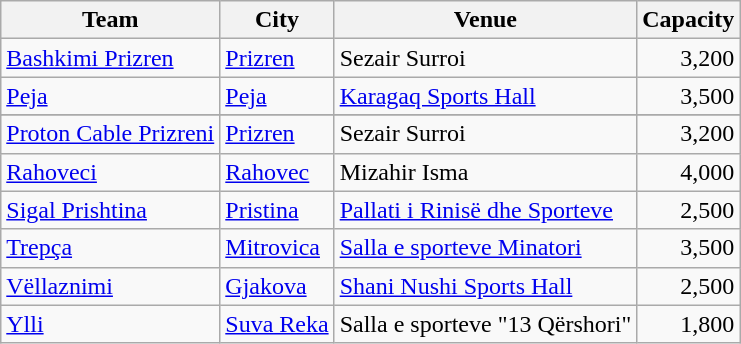<table class="wikitable sortable">
<tr>
<th>Team</th>
<th>City</th>
<th>Venue</th>
<th>Capacity</th>
</tr>
<tr>
<td><a href='#'>Bashkimi Prizren</a></td>
<td><a href='#'>Prizren</a></td>
<td>Sezair Surroi</td>
<td align=right>3,200</td>
</tr>
<tr>
<td><a href='#'>Peja</a></td>
<td><a href='#'>Peja</a></td>
<td><a href='#'>Karagaq Sports Hall</a></td>
<td align=right>3,500</td>
</tr>
<tr>
</tr>
<tr>
<td><a href='#'>Proton Cable Prizreni</a></td>
<td><a href='#'>Prizren</a></td>
<td>Sezair Surroi</td>
<td align=right>3,200</td>
</tr>
<tr>
<td><a href='#'>Rahoveci</a></td>
<td><a href='#'>Rahovec</a></td>
<td>Mizahir Isma</td>
<td align=right>4,000</td>
</tr>
<tr>
<td><a href='#'>Sigal Prishtina</a></td>
<td><a href='#'>Pristina</a></td>
<td><a href='#'>Pallati i Rinisë dhe Sporteve</a></td>
<td align=right>2,500</td>
</tr>
<tr>
<td><a href='#'>Trepça</a></td>
<td><a href='#'>Mitrovica</a></td>
<td><a href='#'>Salla e sporteve Minatori</a></td>
<td align=right>3,500</td>
</tr>
<tr>
<td><a href='#'>Vëllaznimi</a></td>
<td><a href='#'>Gjakova</a></td>
<td><a href='#'>Shani Nushi Sports Hall</a></td>
<td align=right>2,500</td>
</tr>
<tr>
<td><a href='#'>Ylli</a></td>
<td><a href='#'>Suva Reka</a></td>
<td>Salla e sporteve "13 Qërshori"</td>
<td align=right>1,800</td>
</tr>
</table>
